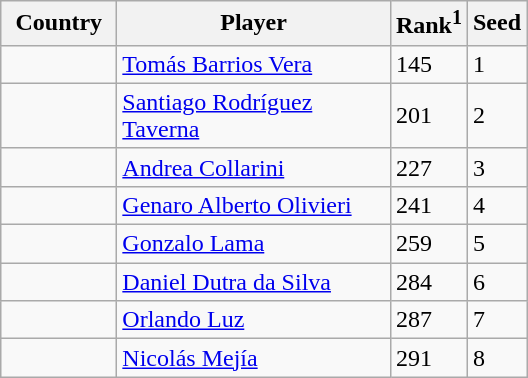<table class="sortable wikitable">
<tr>
<th width="70">Country</th>
<th width="175">Player</th>
<th>Rank<sup>1</sup></th>
<th>Seed</th>
</tr>
<tr>
<td></td>
<td><a href='#'>Tomás Barrios Vera</a></td>
<td>145</td>
<td>1</td>
</tr>
<tr>
<td></td>
<td><a href='#'>Santiago Rodríguez Taverna</a></td>
<td>201</td>
<td>2</td>
</tr>
<tr>
<td></td>
<td><a href='#'>Andrea Collarini</a></td>
<td>227</td>
<td>3</td>
</tr>
<tr>
<td></td>
<td><a href='#'>Genaro Alberto Olivieri</a></td>
<td>241</td>
<td>4</td>
</tr>
<tr>
<td></td>
<td><a href='#'>Gonzalo Lama</a></td>
<td>259</td>
<td>5</td>
</tr>
<tr>
<td></td>
<td><a href='#'>Daniel Dutra da Silva</a></td>
<td>284</td>
<td>6</td>
</tr>
<tr>
<td></td>
<td><a href='#'>Orlando Luz</a></td>
<td>287</td>
<td>7</td>
</tr>
<tr>
<td></td>
<td><a href='#'>Nicolás Mejía</a></td>
<td>291</td>
<td>8</td>
</tr>
</table>
